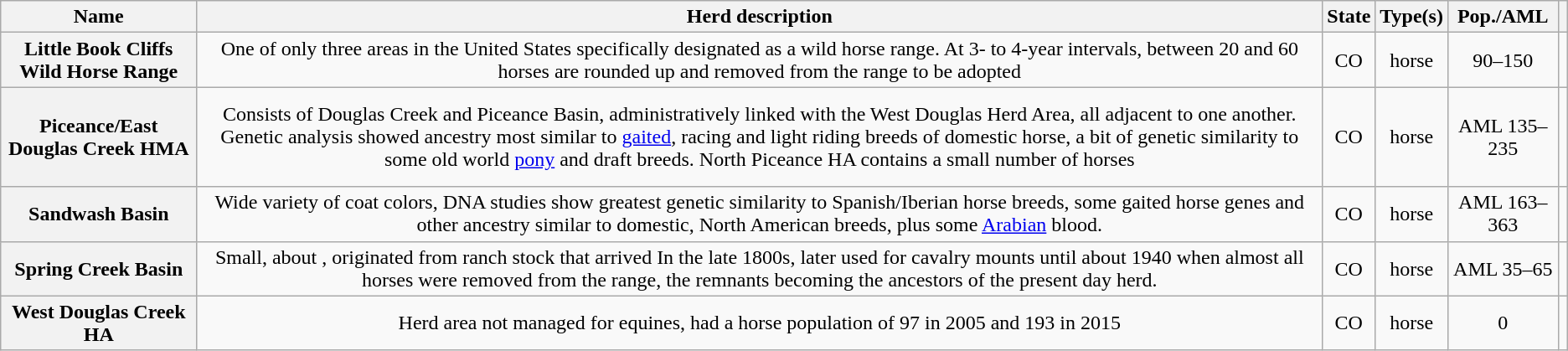<table class = "wikitable sortable" style="text-align:center;">
<tr>
<th scope="col">Name</th>
<th scope="col" class="unsortable">Herd description</th>
<th scope="col" class="unsortable">State</th>
<th scope="col">Type(s)</th>
<th scope="col">Pop./AML</th>
<th scope="col" class="unsortable"></th>
</tr>
<tr>
<th scope="row">Little Book Cliffs Wild Horse Range</th>
<td>One of only three areas in the United States specifically designated as a wild horse range. At 3- to 4-year intervals, between 20 and 60 horses are rounded up and removed from the range to be adopted</td>
<td>CO</td>
<td>horse</td>
<td>90–150</td>
<td><br></td>
</tr>
<tr>
<th scope="row">Piceance/East Douglas Creek HMA</th>
<td>Consists of Douglas Creek and Piceance Basin, administratively linked with the West Douglas Herd Area, all adjacent to one another. Genetic analysis showed ancestry most similar to <a href='#'>gaited</a>, racing and light riding breeds of domestic horse, a bit of genetic similarity to some old world <a href='#'>pony</a> and draft breeds.  North Piceance HA contains a small number of horses</td>
<td>CO</td>
<td>horse</td>
<td>AML 135–235</td>
<td><br><br><br><br></td>
</tr>
<tr>
<th scope="row">Sandwash Basin</th>
<td>Wide variety of coat colors, DNA studies show greatest genetic similarity to Spanish/Iberian horse breeds, some gaited horse genes and other ancestry similar to domestic, North American breeds, plus some <a href='#'>Arabian</a> blood.</td>
<td>CO</td>
<td>horse</td>
<td>AML 163–363</td>
<td></td>
</tr>
<tr>
<th scope="row">Spring Creek Basin</th>
<td>Small, about , originated from ranch stock that arrived In the late 1800s, later used for cavalry mounts until about 1940 when almost all horses were removed from the range, the remnants becoming the ancestors of the present day herd.</td>
<td>CO</td>
<td>horse</td>
<td>AML 35–65</td>
<td></td>
</tr>
<tr>
<th scope="row">West Douglas Creek HA</th>
<td>Herd area not managed for equines, had a horse population of 97 in 2005 and 193 in 2015</td>
<td>CO</td>
<td>horse</td>
<td>0</td>
<td><br></td>
</tr>
</table>
